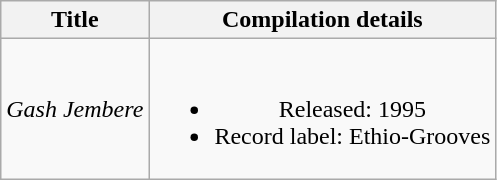<table class="wikitable mw-collapsible plainrowheaders" style="text-align:center;">
<tr>
<th>Title</th>
<th scope="col" style="padding:0 8px;">Compilation details</th>
</tr>
<tr>
<td><em>Gash Jembere</em></td>
<td><br><ul><li>Released: 1995</li><li>Record label: Ethio-Grooves</li></ul></td>
</tr>
</table>
